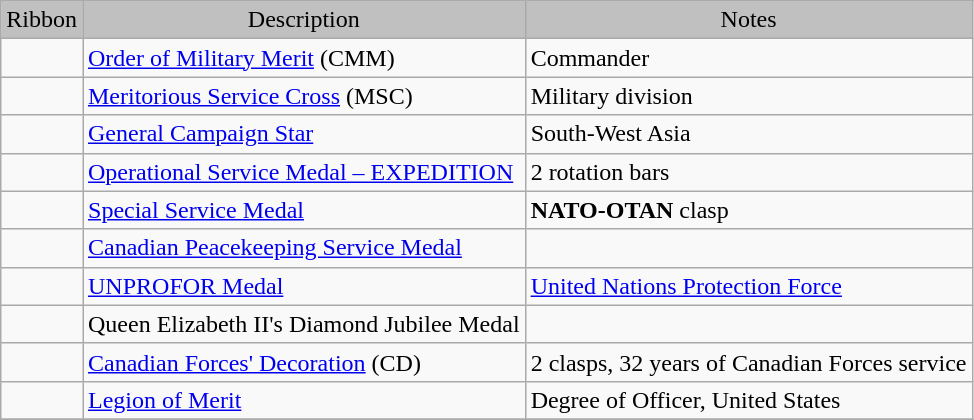<table class="wikitable">
<tr style="background:silver;" align="center">
<td>Ribbon</td>
<td>Description</td>
<td>Notes</td>
</tr>
<tr>
<td></td>
<td><a href='#'>Order of Military Merit</a> (CMM)</td>
<td>Commander</td>
</tr>
<tr>
<td></td>
<td><a href='#'>Meritorious Service Cross</a> (MSC)</td>
<td>Military division</td>
</tr>
<tr>
<td></td>
<td><a href='#'>General Campaign Star</a></td>
<td>South-West Asia</td>
</tr>
<tr>
<td></td>
<td><a href='#'>Operational Service Medal – EXPEDITION</a></td>
<td>2 rotation bars</td>
</tr>
<tr>
<td></td>
<td><a href='#'>Special Service Medal</a></td>
<td><strong>NATO-OTAN</strong> clasp</td>
</tr>
<tr>
<td></td>
<td><a href='#'>Canadian Peacekeeping Service Medal</a></td>
<td></td>
</tr>
<tr>
<td></td>
<td><a href='#'> UNPROFOR Medal</a></td>
<td><a href='#'>United Nations Protection Force</a></td>
</tr>
<tr>
<td></td>
<td>Queen Elizabeth II's Diamond Jubilee Medal</td>
<td></td>
</tr>
<tr>
<td></td>
<td><a href='#'>Canadian Forces' Decoration</a> (CD)</td>
<td>2 clasps, 32 years of Canadian Forces service</td>
</tr>
<tr>
<td></td>
<td><a href='#'>Legion of Merit</a></td>
<td>Degree of Officer, United States</td>
</tr>
<tr>
</tr>
</table>
